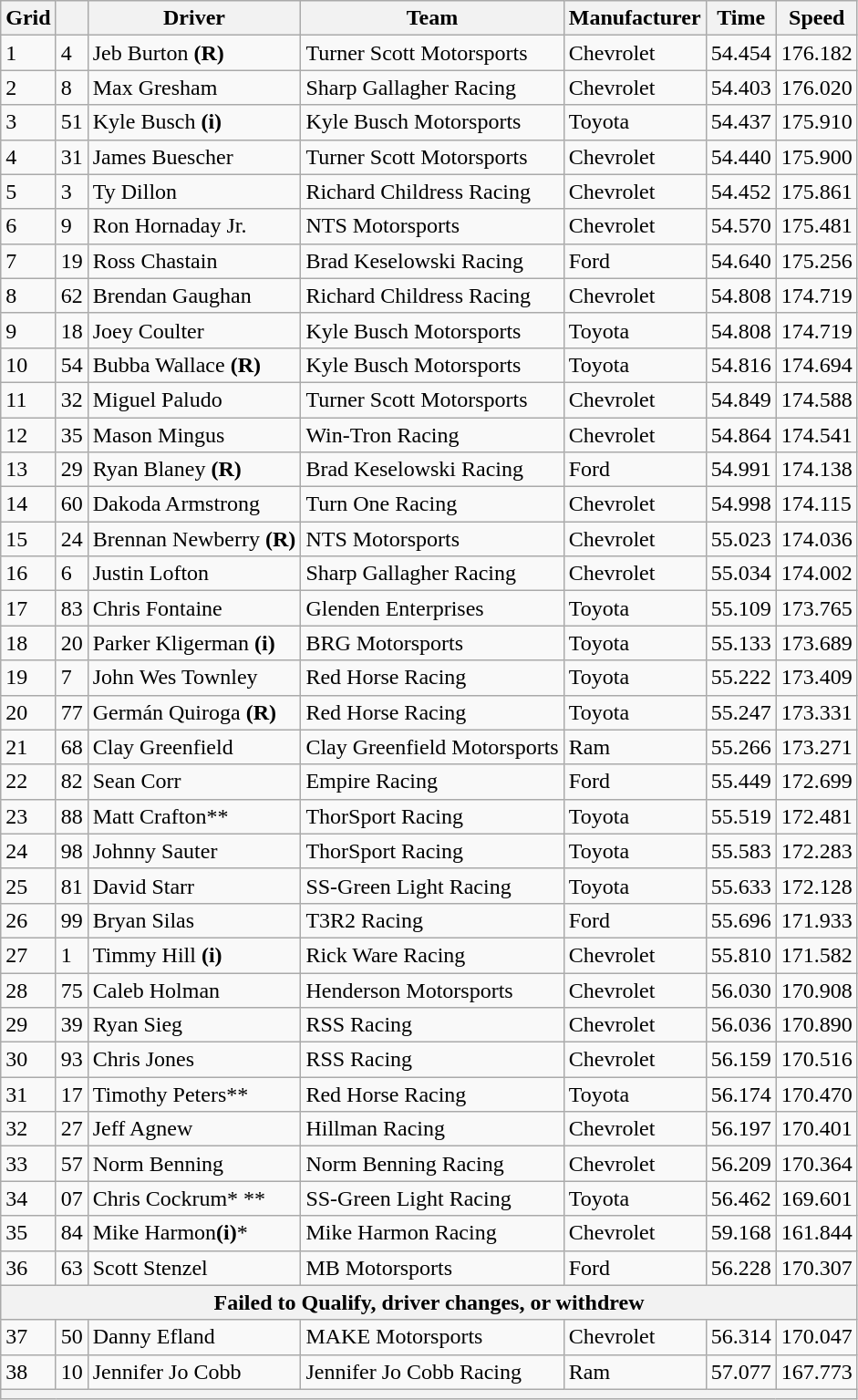<table class="wikitable">
<tr>
<th>Grid</th>
<th></th>
<th>Driver</th>
<th>Team</th>
<th>Manufacturer</th>
<th>Time</th>
<th>Speed</th>
</tr>
<tr>
<td>1</td>
<td>4</td>
<td>Jeb Burton <strong>(R)</strong></td>
<td>Turner Scott Motorsports</td>
<td>Chevrolet</td>
<td>54.454</td>
<td>176.182</td>
</tr>
<tr>
<td>2</td>
<td>8</td>
<td>Max Gresham</td>
<td>Sharp Gallagher Racing</td>
<td>Chevrolet</td>
<td>54.403</td>
<td>176.020</td>
</tr>
<tr>
<td>3</td>
<td>51</td>
<td>Kyle Busch <strong>(i)</strong></td>
<td>Kyle Busch Motorsports</td>
<td>Toyota</td>
<td>54.437</td>
<td>175.910</td>
</tr>
<tr>
<td>4</td>
<td>31</td>
<td>James Buescher</td>
<td>Turner Scott Motorsports</td>
<td>Chevrolet</td>
<td>54.440</td>
<td>175.900</td>
</tr>
<tr>
<td>5</td>
<td>3</td>
<td>Ty Dillon</td>
<td>Richard Childress Racing</td>
<td>Chevrolet</td>
<td>54.452</td>
<td>175.861</td>
</tr>
<tr>
<td>6</td>
<td>9</td>
<td>Ron Hornaday Jr.</td>
<td>NTS Motorsports</td>
<td>Chevrolet</td>
<td>54.570</td>
<td>175.481</td>
</tr>
<tr>
<td>7</td>
<td>19</td>
<td>Ross Chastain</td>
<td>Brad Keselowski Racing</td>
<td>Ford</td>
<td>54.640</td>
<td>175.256</td>
</tr>
<tr>
<td>8</td>
<td>62</td>
<td>Brendan Gaughan</td>
<td>Richard Childress Racing</td>
<td>Chevrolet</td>
<td>54.808</td>
<td>174.719</td>
</tr>
<tr>
<td>9</td>
<td>18</td>
<td>Joey Coulter</td>
<td>Kyle Busch Motorsports</td>
<td>Toyota</td>
<td>54.808</td>
<td>174.719</td>
</tr>
<tr>
<td>10</td>
<td>54</td>
<td>Bubba Wallace <strong>(R)</strong></td>
<td>Kyle Busch Motorsports</td>
<td>Toyota</td>
<td>54.816</td>
<td>174.694</td>
</tr>
<tr>
<td>11</td>
<td>32</td>
<td>Miguel Paludo</td>
<td>Turner Scott Motorsports</td>
<td>Chevrolet</td>
<td>54.849</td>
<td>174.588</td>
</tr>
<tr>
<td>12</td>
<td>35</td>
<td>Mason Mingus</td>
<td>Win-Tron Racing</td>
<td>Chevrolet</td>
<td>54.864</td>
<td>174.541</td>
</tr>
<tr>
<td>13</td>
<td>29</td>
<td>Ryan Blaney <strong>(R)</strong></td>
<td>Brad Keselowski Racing</td>
<td>Ford</td>
<td>54.991</td>
<td>174.138</td>
</tr>
<tr>
<td>14</td>
<td>60</td>
<td>Dakoda Armstrong</td>
<td>Turn One Racing</td>
<td>Chevrolet</td>
<td>54.998</td>
<td>174.115</td>
</tr>
<tr>
<td>15</td>
<td>24</td>
<td>Brennan Newberry <strong>(R)</strong></td>
<td>NTS Motorsports</td>
<td>Chevrolet</td>
<td>55.023</td>
<td>174.036</td>
</tr>
<tr>
<td>16</td>
<td>6</td>
<td>Justin Lofton</td>
<td>Sharp Gallagher Racing</td>
<td>Chevrolet</td>
<td>55.034</td>
<td>174.002</td>
</tr>
<tr>
<td>17</td>
<td>83</td>
<td>Chris Fontaine</td>
<td>Glenden Enterprises</td>
<td>Toyota</td>
<td>55.109</td>
<td>173.765</td>
</tr>
<tr>
<td>18</td>
<td>20</td>
<td>Parker Kligerman <strong>(i)</strong></td>
<td>BRG Motorsports</td>
<td>Toyota</td>
<td>55.133</td>
<td>173.689</td>
</tr>
<tr>
<td>19</td>
<td>7</td>
<td>John Wes Townley</td>
<td>Red Horse Racing</td>
<td>Toyota</td>
<td>55.222</td>
<td>173.409</td>
</tr>
<tr>
<td>20</td>
<td>77</td>
<td>Germán Quiroga <strong>(R)</strong></td>
<td>Red Horse Racing</td>
<td>Toyota</td>
<td>55.247</td>
<td>173.331</td>
</tr>
<tr>
<td>21</td>
<td>68</td>
<td>Clay Greenfield</td>
<td>Clay Greenfield Motorsports</td>
<td>Ram</td>
<td>55.266</td>
<td>173.271</td>
</tr>
<tr>
<td>22</td>
<td>82</td>
<td>Sean Corr</td>
<td>Empire Racing</td>
<td>Ford</td>
<td>55.449</td>
<td>172.699</td>
</tr>
<tr>
<td>23</td>
<td>88</td>
<td>Matt Crafton**</td>
<td>ThorSport Racing</td>
<td>Toyota</td>
<td>55.519</td>
<td>172.481</td>
</tr>
<tr>
<td>24</td>
<td>98</td>
<td>Johnny Sauter</td>
<td>ThorSport Racing</td>
<td>Toyota</td>
<td>55.583</td>
<td>172.283</td>
</tr>
<tr>
<td>25</td>
<td>81</td>
<td>David Starr</td>
<td>SS-Green Light Racing</td>
<td>Toyota</td>
<td>55.633</td>
<td>172.128</td>
</tr>
<tr>
<td>26</td>
<td>99</td>
<td>Bryan Silas</td>
<td>T3R2 Racing</td>
<td>Ford</td>
<td>55.696</td>
<td>171.933</td>
</tr>
<tr>
<td>27</td>
<td>1</td>
<td>Timmy Hill <strong>(i)</strong></td>
<td>Rick Ware Racing</td>
<td>Chevrolet</td>
<td>55.810</td>
<td>171.582</td>
</tr>
<tr>
<td>28</td>
<td>75</td>
<td>Caleb Holman</td>
<td>Henderson Motorsports</td>
<td>Chevrolet</td>
<td>56.030</td>
<td>170.908</td>
</tr>
<tr>
<td>29</td>
<td>39</td>
<td>Ryan Sieg</td>
<td>RSS Racing</td>
<td>Chevrolet</td>
<td>56.036</td>
<td>170.890</td>
</tr>
<tr>
<td>30</td>
<td>93</td>
<td>Chris Jones</td>
<td>RSS Racing</td>
<td>Chevrolet</td>
<td>56.159</td>
<td>170.516</td>
</tr>
<tr>
<td>31</td>
<td>17</td>
<td>Timothy Peters**</td>
<td>Red Horse Racing</td>
<td>Toyota</td>
<td>56.174</td>
<td>170.470</td>
</tr>
<tr>
<td>32</td>
<td>27</td>
<td>Jeff Agnew</td>
<td>Hillman Racing</td>
<td>Chevrolet</td>
<td>56.197</td>
<td>170.401</td>
</tr>
<tr>
<td>33</td>
<td>57</td>
<td>Norm Benning</td>
<td>Norm Benning Racing</td>
<td>Chevrolet</td>
<td>56.209</td>
<td>170.364</td>
</tr>
<tr>
<td>34</td>
<td>07</td>
<td>Chris Cockrum* **</td>
<td>SS-Green Light Racing</td>
<td>Toyota</td>
<td>56.462</td>
<td>169.601</td>
</tr>
<tr>
<td>35</td>
<td>84</td>
<td>Mike Harmon<strong>(i)</strong>*</td>
<td>Mike Harmon Racing</td>
<td>Chevrolet</td>
<td>59.168</td>
<td>161.844</td>
</tr>
<tr>
<td>36</td>
<td>63</td>
<td>Scott Stenzel</td>
<td>MB Motorsports</td>
<td>Ford</td>
<td>56.228</td>
<td>170.307</td>
</tr>
<tr>
<th colspan="7"><strong>Failed to Qualify, driver changes, or withdrew</strong></th>
</tr>
<tr>
<td>37</td>
<td>50</td>
<td>Danny Efland</td>
<td>MAKE Motorsports</td>
<td>Chevrolet</td>
<td>56.314</td>
<td>170.047</td>
</tr>
<tr>
<td>38</td>
<td>10</td>
<td>Jennifer Jo Cobb</td>
<td>Jennifer Jo Cobb Racing</td>
<td>Ram</td>
<td>57.077</td>
<td>167.773</td>
</tr>
<tr>
<th colspan="7"></th>
</tr>
</table>
